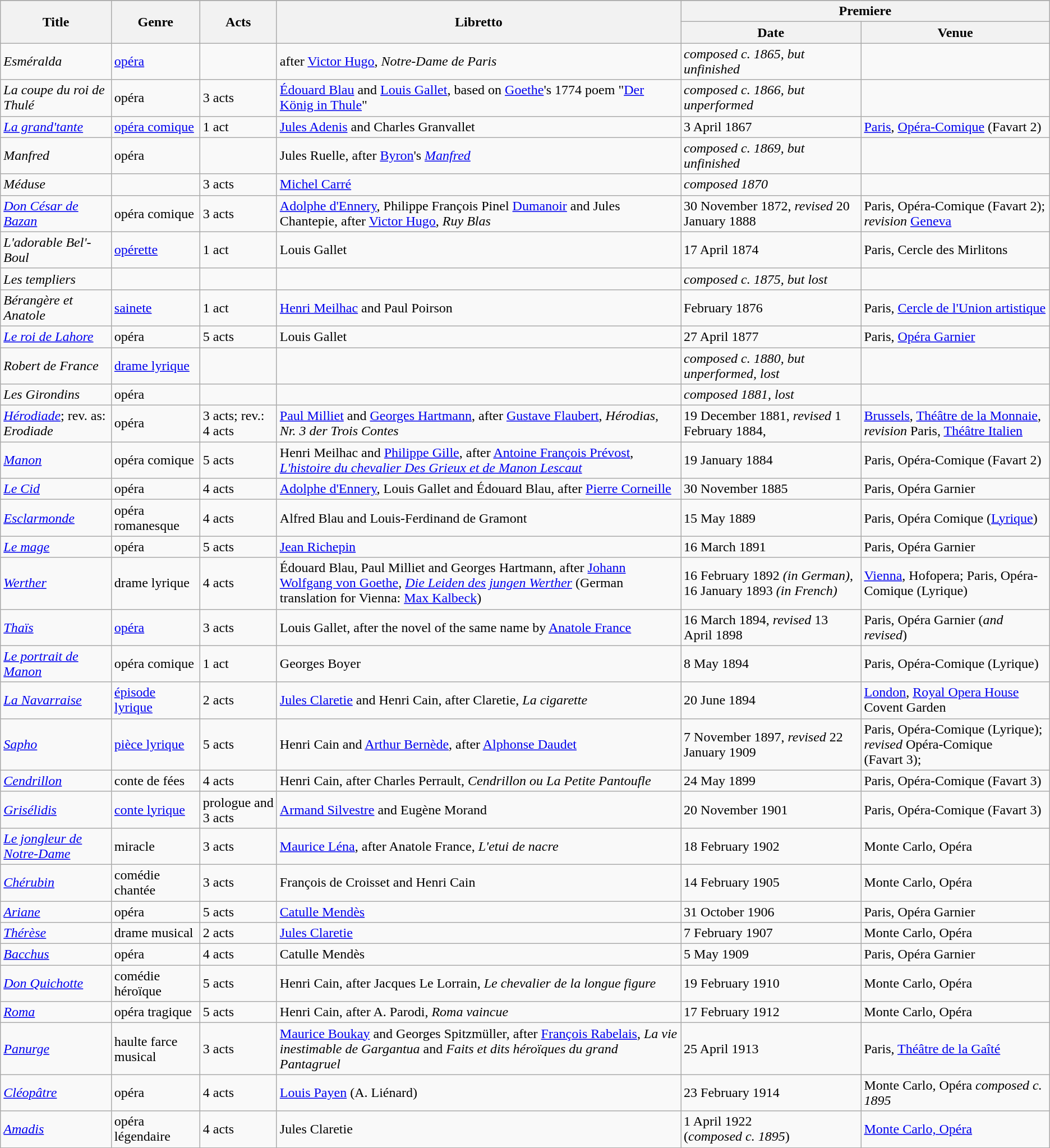<table class = "wikitable sortable plainrowheaders">
<tr>
</tr>
<tr>
<th rowspan="2">Title</th>
<th rowspan="2">Genre</th>
<th rowspan="2">Acts</th>
<th rowspan="2">Libretto</th>
<th colspan="2">Premiere</th>
</tr>
<tr>
<th>Date</th>
<th>Venue</th>
</tr>
<tr>
<td><em>Esméralda</em></td>
<td><a href='#'>opéra</a></td>
<td></td>
<td>after <a href='#'>Victor Hugo</a>, <em>Notre-Dame de Paris</em></td>
<td><em>composed c. 1865, but unfinished</em></td>
<td></td>
</tr>
<tr>
<td><em>La coupe du roi de Thulé</em></td>
<td>opéra</td>
<td>3 acts</td>
<td><a href='#'>Édouard Blau</a> and <a href='#'>Louis Gallet</a>, based on <a href='#'>Goethe</a>'s 1774 poem "<a href='#'>Der König in Thule</a>"</td>
<td><em>composed c. 1866, but unperformed</em></td>
<td></td>
</tr>
<tr>
<td><em><a href='#'>La grand'tante</a></em></td>
<td><a href='#'>opéra comique</a></td>
<td>1 act</td>
<td><a href='#'>Jules Adenis</a> and Charles Granvallet</td>
<td>3 April 1867</td>
<td><a href='#'>Paris</a>, <a href='#'>Opéra-Comique</a> (Favart 2)</td>
</tr>
<tr>
<td><em>Manfred</em></td>
<td>opéra</td>
<td></td>
<td>Jules Ruelle, after <a href='#'>Byron</a>'s <em><a href='#'>Manfred</a></em></td>
<td><em>composed c. 1869, but unfinished</em></td>
<td></td>
</tr>
<tr>
<td><em>Méduse</em></td>
<td></td>
<td>3 acts</td>
<td><a href='#'>Michel Carré</a></td>
<td><em>composed 1870</em></td>
<td></td>
</tr>
<tr>
<td><em><a href='#'>Don César de Bazan</a></em></td>
<td>opéra comique</td>
<td>3 acts</td>
<td><a href='#'>Adolphe d'Ennery</a>, Philippe François Pinel <a href='#'>Dumanoir</a> and Jules Chantepie, after <a href='#'>Victor Hugo</a>, <em>Ruy Blas</em></td>
<td>30 November 1872, <em>revised</em> 20 January 1888</td>
<td>Paris, Opéra-Comique (Favart 2); <em>revision</em> <a href='#'>Geneva</a></td>
</tr>
<tr>
<td><em>L'adorable Bel'-Boul</em></td>
<td><a href='#'>opérette</a></td>
<td>1 act</td>
<td>Louis Gallet</td>
<td>17 April 1874</td>
<td>Paris, Cercle des Mirlitons</td>
</tr>
<tr>
<td><em>Les templiers</em></td>
<td></td>
<td></td>
<td></td>
<td><em>composed c. 1875, but lost</em></td>
<td></td>
</tr>
<tr>
<td><em>Bérangère et Anatole</em></td>
<td><a href='#'>sainete</a></td>
<td>1 act</td>
<td><a href='#'>Henri Meilhac</a> and Paul Poirson</td>
<td>February 1876</td>
<td>Paris, <a href='#'>Cercle de l'Union artistique</a></td>
</tr>
<tr>
<td><em><a href='#'>Le roi de Lahore</a></em></td>
<td>opéra</td>
<td>5 acts</td>
<td>Louis Gallet</td>
<td>27 April 1877</td>
<td>Paris, <a href='#'>Opéra Garnier</a></td>
</tr>
<tr>
<td><em>Robert de France</em></td>
<td><a href='#'>drame lyrique</a></td>
<td></td>
<td></td>
<td><em>composed c. 1880, but unperformed, lost</em></td>
<td></td>
</tr>
<tr>
<td><em>Les Girondins</em></td>
<td>opéra</td>
<td></td>
<td></td>
<td><em>composed 1881, lost</em></td>
<td></td>
</tr>
<tr>
<td><em><a href='#'>Hérodiade</a></em>; rev. as: <em>Erodiade</em></td>
<td>opéra</td>
<td>3 acts; rev.: 4 acts</td>
<td><a href='#'>Paul Milliet</a> and <a href='#'>Georges Hartmann</a>, after <a href='#'>Gustave Flaubert</a>, <em>Hérodias, Nr. 3 der Trois Contes</em></td>
<td>19 December 1881, <em>revised</em> 1 February 1884,</td>
<td><a href='#'>Brussels</a>, <a href='#'>Théâtre de la Monnaie</a>, <em>revision</em> Paris, <a href='#'>Théâtre Italien</a></td>
</tr>
<tr>
<td><em><a href='#'>Manon</a></em></td>
<td>opéra comique</td>
<td>5 acts</td>
<td>Henri Meilhac and <a href='#'>Philippe Gille</a>, after <a href='#'>Antoine François Prévost</a>, <em><a href='#'>L'histoire du chevalier Des Grieux et de Manon Lescaut</a></em></td>
<td>19 January 1884</td>
<td>Paris, Opéra-Comique (Favart 2)</td>
</tr>
<tr>
<td><em><a href='#'>Le Cid</a></em></td>
<td>opéra</td>
<td>4 acts</td>
<td><a href='#'>Adolphe d'Ennery</a>, Louis Gallet and Édouard Blau, after <a href='#'>Pierre Corneille</a></td>
<td>30 November 1885</td>
<td>Paris, Opéra Garnier</td>
</tr>
<tr>
<td><em><a href='#'>Esclarmonde</a></em></td>
<td>opéra romanesque</td>
<td>4 acts</td>
<td>Alfred Blau and Louis-Ferdinand de Gramont</td>
<td>15 May 1889</td>
<td>Paris, Opéra Comique (<a href='#'>Lyrique</a>)</td>
</tr>
<tr>
<td><em><a href='#'>Le mage</a></em></td>
<td>opéra</td>
<td>5 acts</td>
<td><a href='#'>Jean Richepin</a></td>
<td>16 March 1891</td>
<td>Paris, Opéra Garnier</td>
</tr>
<tr>
<td><em><a href='#'>Werther</a></em></td>
<td>drame lyrique</td>
<td>4 acts</td>
<td>Édouard Blau, Paul Milliet and Georges Hartmann, after <a href='#'>Johann Wolfgang von Goethe</a>, <em><a href='#'>Die Leiden des jungen Werther</a></em> (German translation for Vienna: <a href='#'>Max Kalbeck</a>)</td>
<td>16 February 1892 <em>(in German)</em>, 16 January 1893 <em>(in French)</em></td>
<td><a href='#'>Vienna</a>, Hofopera; Paris, Opéra-Comique (Lyrique)</td>
</tr>
<tr>
<td><em><a href='#'>Thaïs</a></em></td>
<td><a href='#'>opéra</a></td>
<td>3 acts</td>
<td>Louis Gallet, after the novel of the same name by <a href='#'>Anatole France</a></td>
<td>16 March 1894, <em>revised</em> 13 April 1898</td>
<td>Paris, Opéra Garnier (<em>and revised</em>)</td>
</tr>
<tr>
<td><em><a href='#'>Le portrait de Manon</a></em></td>
<td>opéra comique</td>
<td>1 act</td>
<td>Georges Boyer</td>
<td>8 May 1894</td>
<td>Paris, Opéra-Comique (Lyrique)</td>
</tr>
<tr>
<td><em><a href='#'>La Navarraise</a></em></td>
<td><a href='#'>épisode lyrique</a></td>
<td>2 acts</td>
<td><a href='#'>Jules Claretie</a> and Henri Cain, after Claretie, <em>La cigarette</em></td>
<td>20 June 1894</td>
<td><a href='#'>London</a>, <a href='#'>Royal Opera House</a> Covent Garden</td>
</tr>
<tr>
<td><em><a href='#'>Sapho</a></em></td>
<td><a href='#'>pièce lyrique</a></td>
<td>5 acts</td>
<td>Henri Cain and <a href='#'>Arthur Bernède</a>, after <a href='#'>Alphonse Daudet</a></td>
<td>7 November 1897, <em>revised</em> 22 January 1909</td>
<td>Paris, Opéra-Comique (Lyrique); <em>revised</em> Opéra-Comique (Favart 3);</td>
</tr>
<tr>
<td><em><a href='#'>Cendrillon</a></em></td>
<td>conte de fées</td>
<td>4 acts</td>
<td>Henri Cain, after Charles Perrault, <em>Cendrillon ou La Petite Pantoufle</em></td>
<td>24 May 1899</td>
<td>Paris, Opéra-Comique (Favart 3)</td>
</tr>
<tr>
<td><em><a href='#'>Grisélidis</a></em></td>
<td><a href='#'>conte lyrique</a></td>
<td>prologue and 3 acts</td>
<td><a href='#'>Armand Silvestre</a> and Eugène Morand</td>
<td>20 November 1901</td>
<td>Paris, Opéra-Comique (Favart 3)</td>
</tr>
<tr>
<td><em><a href='#'>Le jongleur de Notre-Dame</a></em></td>
<td>miracle</td>
<td>3 acts</td>
<td><a href='#'>Maurice Léna</a>, after Anatole France, <em>L'etui de nacre</em></td>
<td>18 February 1902</td>
<td>Monte Carlo, Opéra</td>
</tr>
<tr>
<td><em><a href='#'>Chérubin</a></em></td>
<td>comédie chantée</td>
<td>3 acts</td>
<td>François de Croisset and Henri Cain</td>
<td>14 February 1905</td>
<td>Monte Carlo, Opéra</td>
</tr>
<tr>
<td><em><a href='#'>Ariane</a></em></td>
<td>opéra</td>
<td>5 acts</td>
<td><a href='#'>Catulle Mendès</a></td>
<td>31 October 1906</td>
<td>Paris, Opéra Garnier</td>
</tr>
<tr>
<td><em><a href='#'>Thérèse</a></em></td>
<td>drame musical</td>
<td>2 acts</td>
<td><a href='#'>Jules Claretie</a></td>
<td>7 February 1907</td>
<td>Monte Carlo, Opéra</td>
</tr>
<tr>
<td><em><a href='#'>Bacchus</a></em></td>
<td>opéra</td>
<td>4 acts</td>
<td>Catulle Mendès</td>
<td>5 May 1909</td>
<td>Paris, Opéra Garnier</td>
</tr>
<tr>
<td><em><a href='#'>Don Quichotte</a></em></td>
<td>comédie héroïque</td>
<td>5 acts</td>
<td>Henri Cain, after Jacques Le Lorrain, <em>Le chevalier de la longue figure</em></td>
<td>19 February 1910</td>
<td>Monte Carlo, Opéra</td>
</tr>
<tr>
<td><em><a href='#'>Roma</a></em></td>
<td>opéra tragique</td>
<td>5 acts</td>
<td>Henri Cain, after A. Parodi, <em>Roma vaincue</em></td>
<td>17 February 1912</td>
<td>Monte Carlo, Opéra</td>
</tr>
<tr>
<td><em><a href='#'>Panurge</a></em></td>
<td>haulte farce musical</td>
<td>3 acts</td>
<td><a href='#'>Maurice Boukay</a> and Georges Spitzmüller, after <a href='#'>François Rabelais</a>, <em>La vie inestimable de Gargantua</em> and <em>Faits et dits héroïques du grand Pantagruel</em></td>
<td>25 April 1913</td>
<td>Paris, <a href='#'>Théâtre de la Gaîté</a></td>
</tr>
<tr>
<td><em><a href='#'>Cléopâtre</a></em></td>
<td>opéra</td>
<td>4 acts</td>
<td><a href='#'>Louis Payen</a> (A. Liénard)</td>
<td>23 February 1914</td>
<td>Monte Carlo, Opéra <em>composed c. 1895</em></td>
</tr>
<tr>
<td><em><a href='#'>Amadis</a></em></td>
<td>opéra légendaire</td>
<td>4 acts</td>
<td> Jules Claretie</td>
<td>1 April 1922<br>(<em>composed c. 1895</em>)</td>
<td><a href='#'>Monte Carlo, Opéra</a></td>
</tr>
</table>
